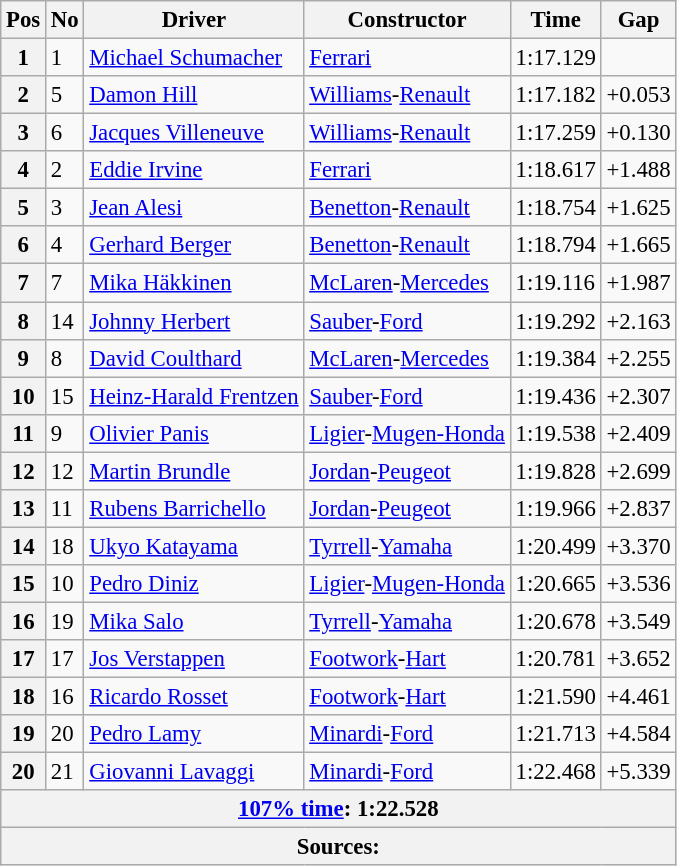<table class="wikitable sortable" style="font-size: 95%;">
<tr>
<th>Pos</th>
<th>No</th>
<th>Driver</th>
<th>Constructor</th>
<th>Time</th>
<th>Gap</th>
</tr>
<tr>
<th>1</th>
<td>1</td>
<td> <a href='#'>Michael Schumacher</a></td>
<td><a href='#'>Ferrari</a></td>
<td>1:17.129</td>
<td></td>
</tr>
<tr>
<th>2</th>
<td>5</td>
<td> <a href='#'>Damon Hill</a></td>
<td><a href='#'>Williams</a>-<a href='#'>Renault</a></td>
<td>1:17.182</td>
<td>+0.053</td>
</tr>
<tr>
<th>3</th>
<td>6</td>
<td> <a href='#'>Jacques Villeneuve</a></td>
<td><a href='#'>Williams</a>-<a href='#'>Renault</a></td>
<td>1:17.259</td>
<td>+0.130</td>
</tr>
<tr>
<th>4</th>
<td>2</td>
<td> <a href='#'>Eddie Irvine</a></td>
<td><a href='#'>Ferrari</a></td>
<td>1:18.617</td>
<td>+1.488</td>
</tr>
<tr>
<th>5</th>
<td>3</td>
<td> <a href='#'>Jean Alesi</a></td>
<td><a href='#'>Benetton</a>-<a href='#'>Renault</a></td>
<td>1:18.754</td>
<td>+1.625</td>
</tr>
<tr>
<th>6</th>
<td>4</td>
<td> <a href='#'>Gerhard Berger</a></td>
<td><a href='#'>Benetton</a>-<a href='#'>Renault</a></td>
<td>1:18.794</td>
<td>+1.665</td>
</tr>
<tr>
<th>7</th>
<td>7</td>
<td> <a href='#'>Mika Häkkinen</a></td>
<td><a href='#'>McLaren</a>-<a href='#'>Mercedes</a></td>
<td>1:19.116</td>
<td>+1.987</td>
</tr>
<tr>
<th>8</th>
<td>14</td>
<td> <a href='#'>Johnny Herbert</a></td>
<td><a href='#'>Sauber</a>-<a href='#'>Ford</a></td>
<td>1:19.292</td>
<td>+2.163</td>
</tr>
<tr>
<th>9</th>
<td>8</td>
<td> <a href='#'>David Coulthard</a></td>
<td><a href='#'>McLaren</a>-<a href='#'>Mercedes</a></td>
<td>1:19.384</td>
<td>+2.255</td>
</tr>
<tr>
<th>10</th>
<td>15</td>
<td> <a href='#'>Heinz-Harald Frentzen</a></td>
<td><a href='#'>Sauber</a>-<a href='#'>Ford</a></td>
<td>1:19.436</td>
<td>+2.307</td>
</tr>
<tr>
<th>11</th>
<td>9</td>
<td> <a href='#'>Olivier Panis</a></td>
<td><a href='#'>Ligier</a>-<a href='#'>Mugen-Honda</a></td>
<td>1:19.538</td>
<td>+2.409</td>
</tr>
<tr>
<th>12</th>
<td>12</td>
<td> <a href='#'>Martin Brundle</a></td>
<td><a href='#'>Jordan</a>-<a href='#'>Peugeot</a></td>
<td>1:19.828</td>
<td>+2.699</td>
</tr>
<tr>
<th>13</th>
<td>11</td>
<td> <a href='#'>Rubens Barrichello</a></td>
<td><a href='#'>Jordan</a>-<a href='#'>Peugeot</a></td>
<td>1:19.966</td>
<td>+2.837</td>
</tr>
<tr>
<th>14</th>
<td>18</td>
<td> <a href='#'>Ukyo Katayama</a></td>
<td><a href='#'>Tyrrell</a>-<a href='#'>Yamaha</a></td>
<td>1:20.499</td>
<td>+3.370</td>
</tr>
<tr>
<th>15</th>
<td>10</td>
<td> <a href='#'>Pedro Diniz</a></td>
<td><a href='#'>Ligier</a>-<a href='#'>Mugen-Honda</a></td>
<td>1:20.665</td>
<td>+3.536</td>
</tr>
<tr>
<th>16</th>
<td>19</td>
<td> <a href='#'>Mika Salo</a></td>
<td><a href='#'>Tyrrell</a>-<a href='#'>Yamaha</a></td>
<td>1:20.678</td>
<td>+3.549</td>
</tr>
<tr>
<th>17</th>
<td>17</td>
<td> <a href='#'>Jos Verstappen</a></td>
<td><a href='#'>Footwork</a>-<a href='#'>Hart</a></td>
<td>1:20.781</td>
<td>+3.652</td>
</tr>
<tr>
<th>18</th>
<td>16</td>
<td> <a href='#'>Ricardo Rosset</a></td>
<td><a href='#'>Footwork</a>-<a href='#'>Hart</a></td>
<td>1:21.590</td>
<td>+4.461</td>
</tr>
<tr>
<th>19</th>
<td>20</td>
<td> <a href='#'>Pedro Lamy</a></td>
<td><a href='#'>Minardi</a>-<a href='#'>Ford</a></td>
<td>1:21.713</td>
<td>+4.584</td>
</tr>
<tr>
<th>20</th>
<td>21</td>
<td> <a href='#'>Giovanni Lavaggi</a></td>
<td><a href='#'>Minardi</a>-<a href='#'>Ford</a></td>
<td>1:22.468</td>
<td>+5.339</td>
</tr>
<tr>
<th colspan=8><a href='#'>107% time</a>: 1:22.528</th>
</tr>
<tr>
<th colspan="6">Sources:</th>
</tr>
</table>
